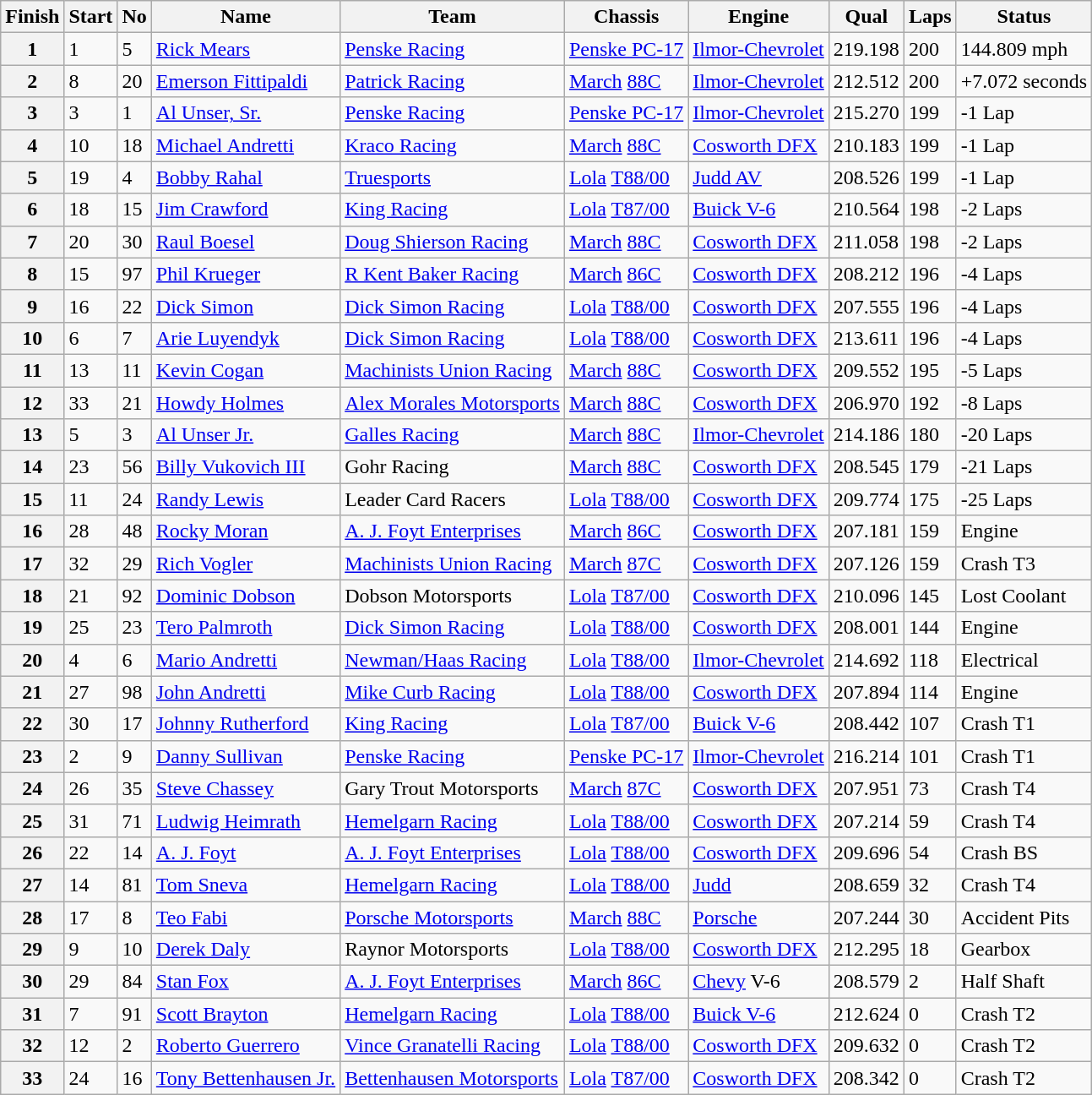<table class="wikitable">
<tr>
<th>Finish</th>
<th>Start</th>
<th>No</th>
<th>Name</th>
<th>Team</th>
<th>Chassis</th>
<th>Engine</th>
<th>Qual</th>
<th>Laps</th>
<th>Status</th>
</tr>
<tr>
<th>1</th>
<td>1</td>
<td>5</td>
<td> <a href='#'>Rick Mears</a> </td>
<td><a href='#'>Penske Racing</a></td>
<td><a href='#'>Penske PC-17</a></td>
<td><a href='#'>Ilmor-Chevrolet</a></td>
<td>219.198</td>
<td>200</td>
<td>144.809 mph</td>
</tr>
<tr>
<th>2</th>
<td>8</td>
<td>20</td>
<td> <a href='#'>Emerson Fittipaldi</a></td>
<td><a href='#'>Patrick Racing</a></td>
<td><a href='#'>March</a> <a href='#'>88C</a></td>
<td><a href='#'>Ilmor-Chevrolet</a></td>
<td>212.512</td>
<td>200</td>
<td>+7.072 seconds</td>
</tr>
<tr>
<th>3</th>
<td>3</td>
<td>1</td>
<td> <a href='#'>Al Unser, Sr.</a> </td>
<td><a href='#'>Penske Racing</a></td>
<td><a href='#'>Penske PC-17</a></td>
<td><a href='#'>Ilmor-Chevrolet</a></td>
<td>215.270</td>
<td>199</td>
<td>-1 Lap</td>
</tr>
<tr>
<th>4</th>
<td>10</td>
<td>18</td>
<td> <a href='#'>Michael Andretti</a></td>
<td><a href='#'>Kraco Racing</a></td>
<td><a href='#'>March</a> <a href='#'>88C</a></td>
<td><a href='#'>Cosworth DFX</a></td>
<td>210.183</td>
<td>199</td>
<td>-1 Lap</td>
</tr>
<tr>
<th>5</th>
<td>19</td>
<td>4</td>
<td> <a href='#'>Bobby Rahal</a> </td>
<td><a href='#'>Truesports</a></td>
<td><a href='#'>Lola</a> <a href='#'>T88/00</a></td>
<td><a href='#'>Judd AV</a></td>
<td>208.526</td>
<td>199</td>
<td>-1 Lap</td>
</tr>
<tr>
<th>6</th>
<td>18</td>
<td>15</td>
<td> <a href='#'>Jim Crawford</a></td>
<td><a href='#'>King Racing</a></td>
<td><a href='#'>Lola</a> <a href='#'>T87/00</a></td>
<td><a href='#'>Buick V-6</a></td>
<td>210.564</td>
<td>198</td>
<td>-2 Laps</td>
</tr>
<tr>
<th>7</th>
<td>20</td>
<td>30</td>
<td> <a href='#'>Raul Boesel</a></td>
<td><a href='#'>Doug Shierson Racing</a></td>
<td><a href='#'>March</a> <a href='#'>88C</a></td>
<td><a href='#'>Cosworth DFX</a></td>
<td>211.058</td>
<td>198</td>
<td>-2 Laps</td>
</tr>
<tr>
<th>8</th>
<td>15</td>
<td>97</td>
<td> <a href='#'>Phil Krueger</a></td>
<td><a href='#'>R Kent Baker Racing</a></td>
<td><a href='#'>March</a> <a href='#'>86C</a></td>
<td><a href='#'>Cosworth DFX</a></td>
<td>208.212</td>
<td>196</td>
<td>-4 Laps</td>
</tr>
<tr>
<th>9</th>
<td>16</td>
<td>22</td>
<td> <a href='#'>Dick Simon</a></td>
<td><a href='#'>Dick Simon Racing</a></td>
<td><a href='#'>Lola</a> <a href='#'>T88/00</a></td>
<td><a href='#'>Cosworth DFX</a></td>
<td>207.555</td>
<td>196</td>
<td>-4 Laps</td>
</tr>
<tr>
<th>10</th>
<td>6</td>
<td>7</td>
<td> <a href='#'>Arie Luyendyk</a></td>
<td><a href='#'>Dick Simon Racing</a></td>
<td><a href='#'>Lola</a> <a href='#'>T88/00</a></td>
<td><a href='#'>Cosworth DFX</a></td>
<td>213.611</td>
<td>196</td>
<td>-4 Laps</td>
</tr>
<tr>
<th>11</th>
<td>13</td>
<td>11</td>
<td> <a href='#'>Kevin Cogan</a></td>
<td><a href='#'>Machinists Union Racing</a></td>
<td><a href='#'>March</a> <a href='#'>88C</a></td>
<td><a href='#'>Cosworth DFX</a></td>
<td>209.552</td>
<td>195</td>
<td>-5 Laps</td>
</tr>
<tr>
<th>12</th>
<td>33</td>
<td>21</td>
<td> <a href='#'>Howdy Holmes</a></td>
<td><a href='#'>Alex Morales Motorsports</a></td>
<td><a href='#'>March</a> <a href='#'>88C</a></td>
<td><a href='#'>Cosworth DFX</a></td>
<td>206.970</td>
<td>192</td>
<td>-8 Laps</td>
</tr>
<tr>
<th>13</th>
<td>5</td>
<td>3</td>
<td> <a href='#'>Al Unser Jr.</a></td>
<td><a href='#'>Galles Racing</a></td>
<td><a href='#'>March</a> <a href='#'>88C</a></td>
<td><a href='#'>Ilmor-Chevrolet</a></td>
<td>214.186</td>
<td>180</td>
<td>-20 Laps</td>
</tr>
<tr>
<th>14</th>
<td>23</td>
<td>56</td>
<td> <a href='#'>Billy Vukovich III</a> </td>
<td>Gohr Racing</td>
<td><a href='#'>March</a> <a href='#'>88C</a></td>
<td><a href='#'>Cosworth DFX</a></td>
<td>208.545</td>
<td>179</td>
<td>-21 Laps</td>
</tr>
<tr>
<th>15</th>
<td>11</td>
<td>24</td>
<td> <a href='#'>Randy Lewis</a></td>
<td>Leader Card Racers</td>
<td><a href='#'>Lola</a> <a href='#'>T88/00</a></td>
<td><a href='#'>Cosworth DFX</a></td>
<td>209.774</td>
<td>175</td>
<td>-25 Laps</td>
</tr>
<tr>
<th>16</th>
<td>28</td>
<td>48</td>
<td> <a href='#'>Rocky Moran</a> </td>
<td><a href='#'>A. J. Foyt Enterprises</a></td>
<td><a href='#'>March</a> <a href='#'>86C</a></td>
<td><a href='#'>Cosworth DFX</a></td>
<td>207.181</td>
<td>159</td>
<td>Engine</td>
</tr>
<tr>
<th>17</th>
<td>32</td>
<td>29</td>
<td> <a href='#'>Rich Vogler</a></td>
<td><a href='#'>Machinists Union Racing</a></td>
<td><a href='#'>March</a> <a href='#'>87C</a></td>
<td><a href='#'>Cosworth DFX</a></td>
<td>207.126</td>
<td>159</td>
<td>Crash T3</td>
</tr>
<tr>
<th>18</th>
<td>21</td>
<td>92</td>
<td> <a href='#'>Dominic Dobson</a> </td>
<td>Dobson Motorsports</td>
<td><a href='#'>Lola</a> <a href='#'>T87/00</a></td>
<td><a href='#'>Cosworth DFX</a></td>
<td>210.096</td>
<td>145</td>
<td>Lost Coolant</td>
</tr>
<tr>
<th>19</th>
<td>25</td>
<td>23</td>
<td> <a href='#'>Tero Palmroth</a> </td>
<td><a href='#'>Dick Simon Racing</a></td>
<td><a href='#'>Lola</a> <a href='#'>T88/00</a></td>
<td><a href='#'>Cosworth DFX</a></td>
<td>208.001</td>
<td>144</td>
<td>Engine</td>
</tr>
<tr>
<th>20</th>
<td>4</td>
<td>6</td>
<td> <a href='#'>Mario Andretti</a> </td>
<td><a href='#'>Newman/Haas Racing</a></td>
<td><a href='#'>Lola</a> <a href='#'>T88/00</a></td>
<td><a href='#'>Ilmor-Chevrolet</a></td>
<td>214.692</td>
<td>118</td>
<td>Electrical</td>
</tr>
<tr>
<th>21</th>
<td>27</td>
<td>98</td>
<td> <a href='#'>John Andretti</a> </td>
<td><a href='#'>Mike Curb Racing</a></td>
<td><a href='#'>Lola</a> <a href='#'>T88/00</a></td>
<td><a href='#'>Cosworth DFX</a></td>
<td>207.894</td>
<td>114</td>
<td>Engine</td>
</tr>
<tr>
<th>22</th>
<td>30</td>
<td>17</td>
<td> <a href='#'>Johnny Rutherford</a> </td>
<td><a href='#'>King Racing</a></td>
<td><a href='#'>Lola</a> <a href='#'>T87/00</a></td>
<td><a href='#'>Buick V-6</a></td>
<td>208.442</td>
<td>107</td>
<td>Crash T1</td>
</tr>
<tr>
<th>23</th>
<td>2</td>
<td>9</td>
<td> <a href='#'>Danny Sullivan</a> </td>
<td><a href='#'>Penske Racing</a></td>
<td><a href='#'>Penske PC-17</a></td>
<td><a href='#'>Ilmor-Chevrolet</a></td>
<td>216.214</td>
<td>101</td>
<td>Crash T1</td>
</tr>
<tr>
<th>24</th>
<td>26</td>
<td>35</td>
<td> <a href='#'>Steve Chassey</a></td>
<td>Gary Trout Motorsports</td>
<td><a href='#'>March</a> <a href='#'>87C</a></td>
<td><a href='#'>Cosworth DFX</a></td>
<td>207.951</td>
<td>73</td>
<td>Crash T4</td>
</tr>
<tr>
<th>25</th>
<td>31</td>
<td>71</td>
<td> <a href='#'>Ludwig Heimrath</a></td>
<td><a href='#'>Hemelgarn Racing</a></td>
<td><a href='#'>Lola</a> <a href='#'>T88/00</a></td>
<td><a href='#'>Cosworth DFX</a></td>
<td>207.214</td>
<td>59</td>
<td>Crash T4</td>
</tr>
<tr>
<th>26</th>
<td>22</td>
<td>14</td>
<td> <a href='#'>A. J. Foyt</a> </td>
<td><a href='#'>A. J. Foyt Enterprises</a></td>
<td><a href='#'>Lola</a> <a href='#'>T88/00</a></td>
<td><a href='#'>Cosworth DFX</a></td>
<td>209.696</td>
<td>54</td>
<td>Crash BS</td>
</tr>
<tr>
<th>27</th>
<td>14</td>
<td>81</td>
<td> <a href='#'>Tom Sneva</a> </td>
<td><a href='#'>Hemelgarn Racing</a></td>
<td><a href='#'>Lola</a> <a href='#'>T88/00</a></td>
<td><a href='#'>Judd</a></td>
<td>208.659</td>
<td>32</td>
<td>Crash T4</td>
</tr>
<tr>
<th>28</th>
<td>17</td>
<td>8</td>
<td> <a href='#'>Teo Fabi</a></td>
<td><a href='#'>Porsche Motorsports</a></td>
<td><a href='#'>March</a> <a href='#'>88C</a></td>
<td><a href='#'>Porsche</a></td>
<td>207.244</td>
<td>30</td>
<td>Accident Pits</td>
</tr>
<tr>
<th>29</th>
<td>9</td>
<td>10</td>
<td> <a href='#'>Derek Daly</a></td>
<td>Raynor Motorsports</td>
<td><a href='#'>Lola</a> <a href='#'>T88/00</a></td>
<td><a href='#'>Cosworth DFX</a></td>
<td>212.295</td>
<td>18</td>
<td>Gearbox</td>
</tr>
<tr>
<th>30</th>
<td>29</td>
<td>84</td>
<td> <a href='#'>Stan Fox</a></td>
<td><a href='#'>A. J. Foyt Enterprises</a></td>
<td><a href='#'>March</a> <a href='#'>86C</a></td>
<td><a href='#'>Chevy</a> V-6</td>
<td>208.579</td>
<td>2</td>
<td>Half Shaft</td>
</tr>
<tr>
<th>31</th>
<td>7</td>
<td>91</td>
<td> <a href='#'>Scott Brayton</a></td>
<td><a href='#'>Hemelgarn Racing</a></td>
<td><a href='#'>Lola</a> <a href='#'>T88/00</a></td>
<td><a href='#'>Buick V-6</a></td>
<td>212.624</td>
<td>0</td>
<td>Crash T2</td>
</tr>
<tr>
<th>32</th>
<td>12</td>
<td>2</td>
<td> <a href='#'>Roberto Guerrero</a></td>
<td><a href='#'>Vince Granatelli Racing</a></td>
<td><a href='#'>Lola</a> <a href='#'>T88/00</a></td>
<td><a href='#'>Cosworth DFX</a></td>
<td>209.632</td>
<td>0</td>
<td>Crash T2</td>
</tr>
<tr>
<th>33</th>
<td>24</td>
<td>16</td>
<td> <a href='#'>Tony Bettenhausen Jr.</a></td>
<td><a href='#'>Bettenhausen Motorsports</a></td>
<td><a href='#'>Lola</a> <a href='#'>T87/00</a></td>
<td><a href='#'>Cosworth DFX</a></td>
<td>208.342</td>
<td>0</td>
<td>Crash T2</td>
</tr>
</table>
